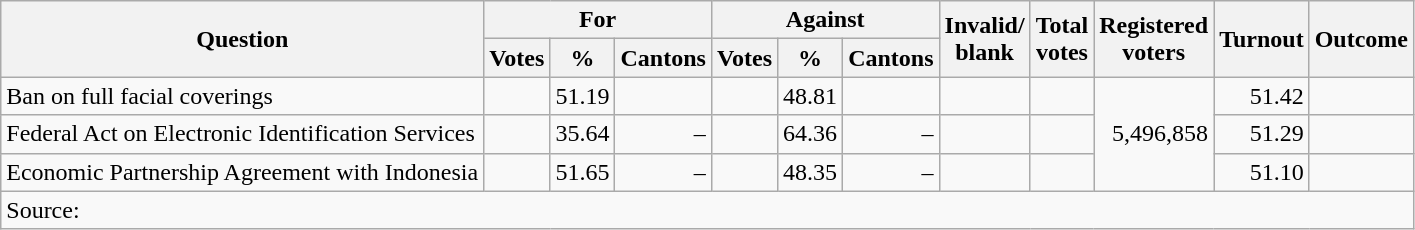<table class=wikitable style=text-align:right>
<tr>
<th rowspan=2>Question</th>
<th colspan=3>For</th>
<th colspan=3>Against</th>
<th rowspan=2>Invalid/<br>blank</th>
<th rowspan=2>Total<br>votes</th>
<th rowspan=2>Registered<br>voters</th>
<th rowspan=2>Turnout</th>
<th rowspan=2>Outcome</th>
</tr>
<tr>
<th>Votes</th>
<th>%</th>
<th>Cantons</th>
<th>Votes</th>
<th>%</th>
<th>Cantons</th>
</tr>
<tr>
<td align=left>Ban on full facial coverings</td>
<td></td>
<td>51.19</td>
<td></td>
<td></td>
<td>48.81</td>
<td></td>
<td></td>
<td></td>
<td rowspan=3>5,496,858</td>
<td>51.42</td>
<td></td>
</tr>
<tr>
<td align=left>Federal Act on Electronic Identification Services</td>
<td></td>
<td>35.64</td>
<td>–</td>
<td></td>
<td>64.36</td>
<td>–</td>
<td></td>
<td></td>
<td>51.29</td>
<td></td>
</tr>
<tr>
<td align=left>Economic Partnership Agreement with Indonesia</td>
<td></td>
<td>51.65</td>
<td>–</td>
<td></td>
<td>48.35</td>
<td>–</td>
<td></td>
<td></td>
<td>51.10</td>
<td></td>
</tr>
<tr>
<td colspan=14 align=left>Source: </td>
</tr>
</table>
